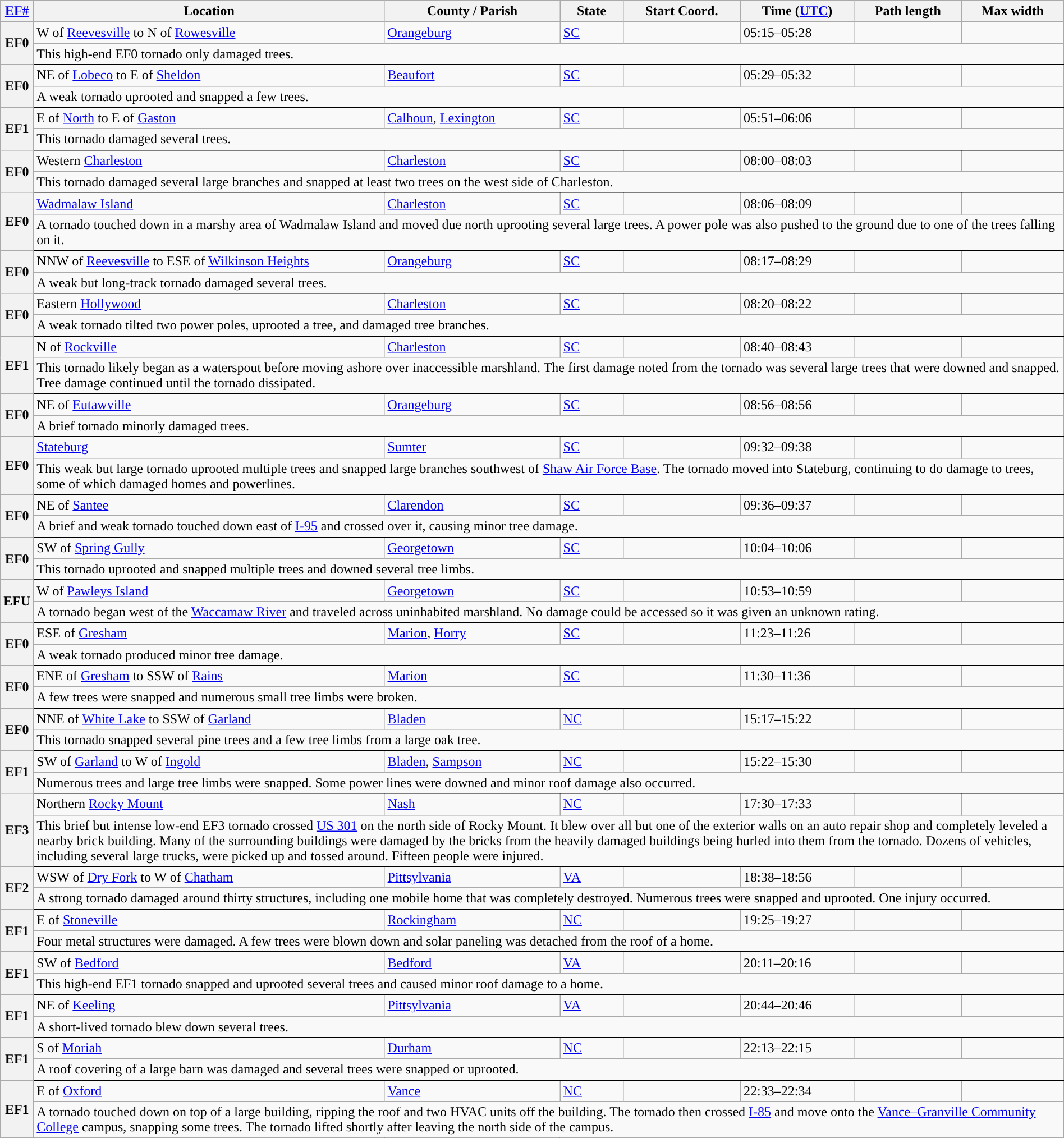<table class="wikitable sortable" style="width:100%;">
<tr>
<th scope="col" width="2%" align="center"><a href='#'>EF#</a></th>
<th scope="col" align="center" class="unsortable">Location</th>
<th scope="col" align="center" class="unsortable">County / Parish</th>
<th scope="col" align="center">State</th>
<th scope="col" align="center">Start Coord.</th>
<th scope="col" align="center">Time (<a href='#'>UTC</a>)</th>
<th scope="col" align="center">Path length</th>
<th scope="col" align="center">Max width</th>
</tr>
<tr>
<th scope="row" rowspan="2" style="background-color:#">EF0</th>
<td>W of <a href='#'>Reevesville</a> to N of <a href='#'>Rowesville</a></td>
<td><a href='#'>Orangeburg</a></td>
<td><a href='#'>SC</a></td>
<td></td>
<td>05:15–05:28</td>
<td></td>
<td></td>
</tr>
<tr class="expand-child">
<td colspan="8" style=" border-bottom: 1px solid black;">This high-end EF0 tornado only damaged trees.</td>
</tr>
<tr>
<th scope="row" rowspan="2" style="background-color:#">EF0</th>
<td>NE of <a href='#'>Lobeco</a> to E of <a href='#'>Sheldon</a></td>
<td><a href='#'>Beaufort</a></td>
<td><a href='#'>SC</a></td>
<td></td>
<td>05:29–05:32</td>
<td></td>
<td></td>
</tr>
<tr class="expand-child">
<td colspan="8" style=" border-bottom: 1px solid black;">A weak tornado uprooted and snapped a few trees.</td>
</tr>
<tr>
<th scope="row" rowspan="2" style="background-color:#">EF1</th>
<td>E of <a href='#'>North</a> to E of <a href='#'>Gaston</a></td>
<td><a href='#'>Calhoun</a>, <a href='#'>Lexington</a></td>
<td><a href='#'>SC</a></td>
<td></td>
<td>05:51–06:06</td>
<td></td>
<td></td>
</tr>
<tr class="expand-child">
<td colspan="8" style=" border-bottom: 1px solid black;">This tornado damaged several trees.</td>
</tr>
<tr>
<th scope="row" rowspan="2" style="background-color:#">EF0</th>
<td>Western <a href='#'>Charleston</a></td>
<td><a href='#'>Charleston</a></td>
<td><a href='#'>SC</a></td>
<td></td>
<td>08:00–08:03</td>
<td></td>
<td></td>
</tr>
<tr class="expand-child">
<td colspan="8" style=" border-bottom: 1px solid black;">This tornado damaged several large branches and snapped at least two trees on the west side of Charleston.</td>
</tr>
<tr>
<th scope="row" rowspan="2" style="background-color:#">EF0</th>
<td><a href='#'>Wadmalaw Island</a></td>
<td><a href='#'>Charleston</a></td>
<td><a href='#'>SC</a></td>
<td></td>
<td>08:06–08:09</td>
<td></td>
<td></td>
</tr>
<tr class="expand-child">
<td colspan="8" style=" border-bottom: 1px solid black;">A tornado touched down in a marshy area of Wadmalaw Island and moved due north uprooting several large trees. A power pole was also pushed to the ground due to one of the trees falling on it.</td>
</tr>
<tr>
<th scope="row" rowspan="2" style="background-color:#">EF0</th>
<td>NNW of <a href='#'>Reevesville</a> to ESE of <a href='#'>Wilkinson Heights</a></td>
<td><a href='#'>Orangeburg</a></td>
<td><a href='#'>SC</a></td>
<td></td>
<td>08:17–08:29</td>
<td></td>
<td></td>
</tr>
<tr class="expand-child">
<td colspan="8" style=" border-bottom: 1px solid black;">A weak but long-track tornado damaged several trees.</td>
</tr>
<tr>
<th scope="row" rowspan="2" style="background-color:#">EF0</th>
<td>Eastern <a href='#'>Hollywood</a></td>
<td><a href='#'>Charleston</a></td>
<td><a href='#'>SC</a></td>
<td></td>
<td>08:20–08:22</td>
<td></td>
<td></td>
</tr>
<tr class="expand-child">
<td colspan="8" style=" border-bottom: 1px solid black;">A weak tornado tilted two power poles, uprooted a tree, and damaged tree branches.</td>
</tr>
<tr>
<th scope="row" rowspan="2" style="background-color:#">EF1</th>
<td>N of <a href='#'>Rockville</a></td>
<td><a href='#'>Charleston</a></td>
<td><a href='#'>SC</a></td>
<td></td>
<td>08:40–08:43</td>
<td></td>
<td></td>
</tr>
<tr class="expand-child">
<td colspan="8" style=" border-bottom: 1px solid black;">This tornado likely began as a waterspout before moving ashore over inaccessible marshland. The first damage noted from the tornado was several large trees that were downed and snapped. Tree damage continued until the tornado dissipated.</td>
</tr>
<tr>
<th scope="row" rowspan="2" style="background-color:#">EF0</th>
<td>NE of <a href='#'>Eutawville</a></td>
<td><a href='#'>Orangeburg</a></td>
<td><a href='#'>SC</a></td>
<td></td>
<td>08:56–08:56</td>
<td></td>
<td></td>
</tr>
<tr class="expand-child">
<td colspan="8" style=" border-bottom: 1px solid black;">A brief tornado minorly damaged trees.</td>
</tr>
<tr>
<th scope="row" rowspan="2" style="background-color:#">EF0</th>
<td><a href='#'>Stateburg</a></td>
<td><a href='#'>Sumter</a></td>
<td><a href='#'>SC</a></td>
<td></td>
<td>09:32–09:38</td>
<td></td>
<td></td>
</tr>
<tr class="expand-child">
<td colspan="8" style=" border-bottom: 1px solid black;">This weak but large tornado uprooted multiple trees and snapped large branches southwest of <a href='#'>Shaw Air Force Base</a>. The tornado moved into Stateburg, continuing to do damage to trees, some of which damaged homes and powerlines.</td>
</tr>
<tr>
<th scope="row" rowspan="2" style="background-color:#">EF0</th>
<td>NE of <a href='#'>Santee</a></td>
<td><a href='#'>Clarendon</a></td>
<td><a href='#'>SC</a></td>
<td></td>
<td>09:36–09:37</td>
<td></td>
<td></td>
</tr>
<tr class="expand-child">
<td colspan="8" style=" border-bottom: 1px solid black;">A brief and weak tornado touched down east of <a href='#'>I-95</a> and crossed over it, causing minor tree damage.</td>
</tr>
<tr>
<th scope="row" rowspan="2" style="background-color:#">EF0</th>
<td>SW of <a href='#'>Spring Gully</a></td>
<td><a href='#'>Georgetown</a></td>
<td><a href='#'>SC</a></td>
<td></td>
<td>10:04–10:06</td>
<td></td>
<td></td>
</tr>
<tr class="expand-child">
<td colspan="8" style=" border-bottom: 1px solid black;">This tornado uprooted and snapped multiple trees and downed several tree limbs.</td>
</tr>
<tr>
<th scope="row" rowspan="2" style="background-color:#">EFU</th>
<td>W of <a href='#'>Pawleys Island</a></td>
<td><a href='#'>Georgetown</a></td>
<td><a href='#'>SC</a></td>
<td></td>
<td>10:53–10:59</td>
<td></td>
<td></td>
</tr>
<tr class="expand-child">
<td colspan="8" style=" border-bottom: 1px solid black;">A tornado began west of the <a href='#'>Waccamaw River</a> and traveled across uninhabited marshland. No damage could be accessed so it was given an unknown rating.</td>
</tr>
<tr>
<th scope="row" rowspan="2" style="background-color:#">EF0</th>
<td>ESE of <a href='#'>Gresham</a></td>
<td><a href='#'>Marion</a>, <a href='#'>Horry</a></td>
<td><a href='#'>SC</a></td>
<td></td>
<td>11:23–11:26</td>
<td></td>
<td></td>
</tr>
<tr class="expand-child">
<td colspan="8" style=" border-bottom: 1px solid black;">A weak tornado produced minor tree damage.</td>
</tr>
<tr>
<th scope="row" rowspan="2" style="background-color:#">EF0</th>
<td>ENE of <a href='#'>Gresham</a> to SSW of <a href='#'>Rains</a></td>
<td><a href='#'>Marion</a></td>
<td><a href='#'>SC</a></td>
<td></td>
<td>11:30–11:36</td>
<td></td>
<td></td>
</tr>
<tr class="expand-child">
<td colspan="8" style=" border-bottom: 1px solid black;">A few trees were snapped and numerous small tree limbs were broken.</td>
</tr>
<tr>
<th scope="row" rowspan="2" style="background-color:#">EF0</th>
<td>NNE of <a href='#'>White Lake</a> to SSW of <a href='#'>Garland</a></td>
<td><a href='#'>Bladen</a></td>
<td><a href='#'>NC</a></td>
<td></td>
<td>15:17–15:22</td>
<td></td>
<td></td>
</tr>
<tr class="expand-child">
<td colspan="8" style=" border-bottom: 1px solid black;">This tornado snapped several pine trees and a few tree limbs from a large oak tree.</td>
</tr>
<tr>
<th scope="row" rowspan="2" style="background-color:#">EF1</th>
<td>SW of <a href='#'>Garland</a> to W of <a href='#'>Ingold</a></td>
<td><a href='#'>Bladen</a>, <a href='#'>Sampson</a></td>
<td><a href='#'>NC</a></td>
<td></td>
<td>15:22–15:30</td>
<td></td>
<td></td>
</tr>
<tr class="expand-child">
<td colspan="8" style=" border-bottom: 1px solid black;">Numerous trees and large tree limbs were snapped. Some power lines were downed and minor roof damage also occurred.</td>
</tr>
<tr>
<th scope="row" rowspan="2" style="background-color:#">EF3</th>
<td>Northern <a href='#'>Rocky Mount</a></td>
<td><a href='#'>Nash</a></td>
<td><a href='#'>NC</a></td>
<td></td>
<td>17:30–17:33</td>
<td></td>
<td></td>
</tr>
<tr class="expand-child">
<td colspan="8" style=" border-bottom: 1px solid black;">This brief but intense low-end EF3 tornado crossed <a href='#'>US 301</a> on the north side of Rocky Mount. It blew over all but one of the exterior walls on an auto repair shop and completely leveled a nearby brick building. Many of the surrounding buildings were damaged by the bricks from the heavily damaged buildings being hurled into them from the tornado. Dozens of vehicles, including several large trucks, were picked up and tossed around. Fifteen people were injured.</td>
</tr>
<tr>
<th scope="row" rowspan="2" style="background-color:#">EF2</th>
<td>WSW of <a href='#'>Dry Fork</a> to W of <a href='#'>Chatham</a></td>
<td><a href='#'>Pittsylvania</a></td>
<td><a href='#'>VA</a></td>
<td></td>
<td>18:38–18:56</td>
<td></td>
<td></td>
</tr>
<tr class="expand-child">
<td colspan="8" style=" border-bottom: 1px solid black;">A strong tornado damaged around thirty structures, including one mobile home that was completely destroyed. Numerous trees were snapped and uprooted. One injury occurred.</td>
</tr>
<tr>
<th scope="row" rowspan="2" style="background-color:#">EF1</th>
<td>E of <a href='#'>Stoneville</a></td>
<td><a href='#'>Rockingham</a></td>
<td><a href='#'>NC</a></td>
<td></td>
<td>19:25–19:27</td>
<td></td>
<td></td>
</tr>
<tr class="expand-child">
<td colspan="8" style=" border-bottom: 1px solid black;">Four metal structures were damaged. A few trees were blown down and solar paneling was detached from the roof of a home.</td>
</tr>
<tr>
<th scope="row" rowspan="2" style="background-color:#">EF1</th>
<td>SW of <a href='#'>Bedford</a></td>
<td><a href='#'>Bedford</a></td>
<td><a href='#'>VA</a></td>
<td></td>
<td>20:11–20:16</td>
<td></td>
<td></td>
</tr>
<tr class="expand-child">
<td colspan="8" style=" border-bottom: 1px solid black;">This high-end EF1 tornado snapped and uprooted several trees and caused minor roof damage to a home.</td>
</tr>
<tr>
<th scope="row" rowspan="2" style="background-color:#">EF1</th>
<td>NE of <a href='#'>Keeling</a></td>
<td><a href='#'>Pittsylvania</a></td>
<td><a href='#'>VA</a></td>
<td></td>
<td>20:44–20:46</td>
<td></td>
<td></td>
</tr>
<tr class="expand-child">
<td colspan="8" style=" border-bottom: 1px solid black;">A short-lived tornado blew down several trees.</td>
</tr>
<tr>
<th scope="row" rowspan="2" style="background-color:#">EF1</th>
<td>S of <a href='#'>Moriah</a></td>
<td><a href='#'>Durham</a></td>
<td><a href='#'>NC</a></td>
<td></td>
<td>22:13–22:15</td>
<td></td>
<td></td>
</tr>
<tr class="expand-child">
<td colspan="8" style=" border-bottom: 1px solid black;">A roof covering of a large barn was damaged and several trees were snapped or uprooted.</td>
</tr>
<tr>
<th scope="row" rowspan="2" style="background-color:#">EF1</th>
<td>E of <a href='#'>Oxford</a></td>
<td><a href='#'>Vance</a></td>
<td><a href='#'>NC</a></td>
<td></td>
<td>22:33–22:34</td>
<td></td>
<td></td>
</tr>
<tr class="expand-child">
<td colspan="8" style=" border-bottom: 1px solid black;">A tornado touched down on top of a large building, ripping the roof and two HVAC units off the building. The tornado then crossed <a href='#'>I-85</a> and move onto the <a href='#'>Vance–Granville Community College</a> campus, snapping some trees. The tornado lifted shortly after leaving the north side of the campus.</td>
</tr>
<tr>
</tr>
</table>
